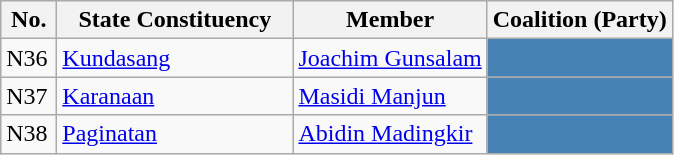<table class="wikitable sortable">
<tr>
<th width="30">No.</th>
<th width="150">State Constituency</th>
<th>Member</th>
<th>Coalition (Party)</th>
</tr>
<tr>
<td>N36</td>
<td><a href='#'>Kundasang</a></td>
<td><a href='#'>Joachim Gunsalam</a></td>
<td style="background-color: #4682B4;"></td>
</tr>
<tr>
<td>N37</td>
<td><a href='#'>Karanaan</a></td>
<td><a href='#'>Masidi Manjun</a></td>
<td style="background-color: #4682B4;"></td>
</tr>
<tr>
<td>N38</td>
<td><a href='#'>Paginatan</a></td>
<td><a href='#'>Abidin Madingkir</a></td>
<td style="background-color: #4682B4;"></td>
</tr>
</table>
